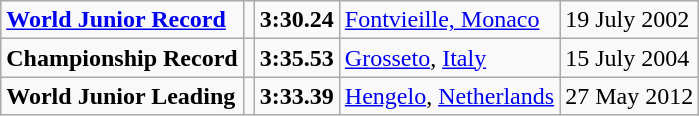<table class="wikitable">
<tr>
<td><strong><a href='#'>World Junior Record</a></strong></td>
<td></td>
<td><strong>3:30.24</strong></td>
<td><a href='#'>Fontvieille, Monaco</a></td>
<td>19 July 2002</td>
</tr>
<tr>
<td><strong>Championship Record</strong></td>
<td></td>
<td><strong>3:35.53</strong></td>
<td><a href='#'>Grosseto</a>, <a href='#'>Italy</a></td>
<td>15 July 2004</td>
</tr>
<tr>
<td><strong>World Junior Leading</strong></td>
<td></td>
<td><strong>3:33.39</strong></td>
<td><a href='#'>Hengelo</a>, <a href='#'>Netherlands</a></td>
<td>27 May 2012</td>
</tr>
</table>
